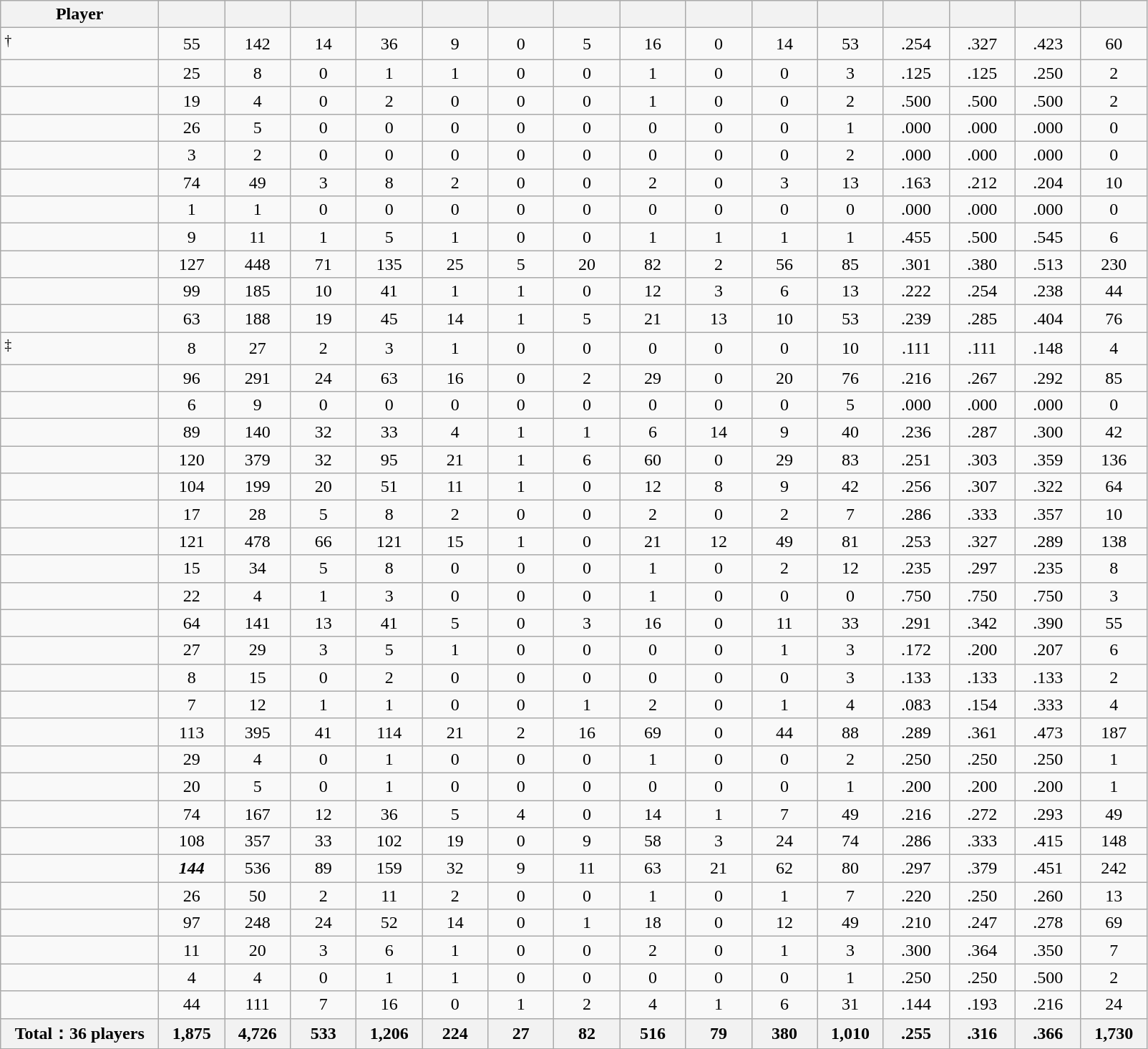<table class="wikitable sortable" style="text-align:center;">
<tr>
<th width="12%">Player</th>
<th width="5%"><a href='#'></a></th>
<th width="5%"><a href='#'></a></th>
<th width="5%"><a href='#'></a></th>
<th width="5%"><a href='#'></a></th>
<th width="5%"><a href='#'></a></th>
<th width="5%"><a href='#'></a></th>
<th width="5%"><a href='#'></a></th>
<th width="5%"><a href='#'></a></th>
<th width="5%"><a href='#'></a></th>
<th width="5%"><a href='#'></a></th>
<th width="5%"><a href='#'></a></th>
<th width="5%"><a href='#'></a></th>
<th width="5%"><a href='#'></a></th>
<th width="5%"><a href='#'></a></th>
<th width="5%"><a href='#'></a></th>
</tr>
<tr>
<td align=left><sup>†</sup></td>
<td>55</td>
<td>142</td>
<td>14</td>
<td>36</td>
<td>9</td>
<td>0</td>
<td>5</td>
<td>16</td>
<td>0</td>
<td>14</td>
<td>53</td>
<td>.254</td>
<td>.327</td>
<td>.423</td>
<td>60</td>
</tr>
<tr>
<td align=left></td>
<td>25</td>
<td>8</td>
<td>0</td>
<td>1</td>
<td>1</td>
<td>0</td>
<td>0</td>
<td>1</td>
<td>0</td>
<td>0</td>
<td>3</td>
<td>.125</td>
<td>.125</td>
<td>.250</td>
<td>2</td>
</tr>
<tr>
<td align=left></td>
<td>19</td>
<td>4</td>
<td>0</td>
<td>2</td>
<td>0</td>
<td>0</td>
<td>0</td>
<td>1</td>
<td>0</td>
<td>0</td>
<td>2</td>
<td>.500</td>
<td>.500</td>
<td>.500</td>
<td>2</td>
</tr>
<tr>
<td align=left></td>
<td>26</td>
<td>5</td>
<td>0</td>
<td>0</td>
<td>0</td>
<td>0</td>
<td>0</td>
<td>0</td>
<td>0</td>
<td>0</td>
<td>1</td>
<td>.000</td>
<td>.000</td>
<td>.000</td>
<td>0</td>
</tr>
<tr>
<td align=left></td>
<td>3</td>
<td>2</td>
<td>0</td>
<td>0</td>
<td>0</td>
<td>0</td>
<td>0</td>
<td>0</td>
<td>0</td>
<td>0</td>
<td>2</td>
<td>.000</td>
<td>.000</td>
<td>.000</td>
<td>0</td>
</tr>
<tr>
<td align=left></td>
<td>74</td>
<td>49</td>
<td>3</td>
<td>8</td>
<td>2</td>
<td>0</td>
<td>0</td>
<td>2</td>
<td>0</td>
<td>3</td>
<td>13</td>
<td>.163</td>
<td>.212</td>
<td>.204</td>
<td>10</td>
</tr>
<tr>
<td align=left></td>
<td>1</td>
<td>1</td>
<td>0</td>
<td>0</td>
<td>0</td>
<td>0</td>
<td>0</td>
<td>0</td>
<td>0</td>
<td>0</td>
<td>0</td>
<td>.000</td>
<td>.000</td>
<td>.000</td>
<td>0</td>
</tr>
<tr>
<td align=left></td>
<td>9</td>
<td>11</td>
<td>1</td>
<td>5</td>
<td>1</td>
<td>0</td>
<td>0</td>
<td>1</td>
<td>1</td>
<td>1</td>
<td>1</td>
<td>.455</td>
<td>.500</td>
<td>.545</td>
<td>6</td>
</tr>
<tr>
<td align=left></td>
<td>127</td>
<td>448</td>
<td>71</td>
<td>135</td>
<td>25</td>
<td>5</td>
<td>20</td>
<td>82</td>
<td>2</td>
<td>56</td>
<td>85</td>
<td>.301</td>
<td>.380</td>
<td>.513</td>
<td>230</td>
</tr>
<tr>
<td align=left></td>
<td>99</td>
<td>185</td>
<td>10</td>
<td>41</td>
<td>1</td>
<td>1</td>
<td>0</td>
<td>12</td>
<td>3</td>
<td>6</td>
<td>13</td>
<td>.222</td>
<td>.254</td>
<td>.238</td>
<td>44</td>
</tr>
<tr>
<td align=left></td>
<td>63</td>
<td>188</td>
<td>19</td>
<td>45</td>
<td>14</td>
<td>1</td>
<td>5</td>
<td>21</td>
<td>13</td>
<td>10</td>
<td>53</td>
<td>.239</td>
<td>.285</td>
<td>.404</td>
<td>76</td>
</tr>
<tr>
<td align=left><sup>‡</sup></td>
<td>8</td>
<td>27</td>
<td>2</td>
<td>3</td>
<td>1</td>
<td>0</td>
<td>0</td>
<td>0</td>
<td>0</td>
<td>0</td>
<td>10</td>
<td>.111</td>
<td>.111</td>
<td>.148</td>
<td>4</td>
</tr>
<tr>
<td align=left></td>
<td>96</td>
<td>291</td>
<td>24</td>
<td>63</td>
<td>16</td>
<td>0</td>
<td>2</td>
<td>29</td>
<td>0</td>
<td>20</td>
<td>76</td>
<td>.216</td>
<td>.267</td>
<td>.292</td>
<td>85</td>
</tr>
<tr>
<td align=left></td>
<td>6</td>
<td>9</td>
<td>0</td>
<td>0</td>
<td>0</td>
<td>0</td>
<td>0</td>
<td>0</td>
<td>0</td>
<td>0</td>
<td>5</td>
<td>.000</td>
<td>.000</td>
<td>.000</td>
<td>0</td>
</tr>
<tr>
<td align=left></td>
<td>89</td>
<td>140</td>
<td>32</td>
<td>33</td>
<td>4</td>
<td>1</td>
<td>1</td>
<td>6</td>
<td>14</td>
<td>9</td>
<td>40</td>
<td>.236</td>
<td>.287</td>
<td>.300</td>
<td>42</td>
</tr>
<tr>
<td align=left></td>
<td>120</td>
<td>379</td>
<td>32</td>
<td>95</td>
<td>21</td>
<td>1</td>
<td>6</td>
<td>60</td>
<td>0</td>
<td>29</td>
<td>83</td>
<td>.251</td>
<td>.303</td>
<td>.359</td>
<td>136</td>
</tr>
<tr>
<td align=left></td>
<td>104</td>
<td>199</td>
<td>20</td>
<td>51</td>
<td>11</td>
<td>1</td>
<td>0</td>
<td>12</td>
<td>8</td>
<td>9</td>
<td>42</td>
<td>.256</td>
<td>.307</td>
<td>.322</td>
<td>64</td>
</tr>
<tr>
<td align=left></td>
<td>17</td>
<td>28</td>
<td>5</td>
<td>8</td>
<td>2</td>
<td>0</td>
<td>0</td>
<td>2</td>
<td>0</td>
<td>2</td>
<td>7</td>
<td>.286</td>
<td>.333</td>
<td>.357</td>
<td>10</td>
</tr>
<tr>
<td align=left></td>
<td>121</td>
<td>478</td>
<td>66</td>
<td>121</td>
<td>15</td>
<td>1</td>
<td>0</td>
<td>21</td>
<td>12</td>
<td>49</td>
<td>81</td>
<td>.253</td>
<td>.327</td>
<td>.289</td>
<td>138</td>
</tr>
<tr>
<td align=left></td>
<td>15</td>
<td>34</td>
<td>5</td>
<td>8</td>
<td>0</td>
<td>0</td>
<td>0</td>
<td>1</td>
<td>0</td>
<td>2</td>
<td>12</td>
<td>.235</td>
<td>.297</td>
<td>.235</td>
<td>8</td>
</tr>
<tr>
<td align=left></td>
<td>22</td>
<td>4</td>
<td>1</td>
<td>3</td>
<td>0</td>
<td>0</td>
<td>0</td>
<td>1</td>
<td>0</td>
<td>0</td>
<td>0</td>
<td>.750</td>
<td>.750</td>
<td>.750</td>
<td>3</td>
</tr>
<tr>
<td align=left></td>
<td>64</td>
<td>141</td>
<td>13</td>
<td>41</td>
<td>5</td>
<td>0</td>
<td>3</td>
<td>16</td>
<td>0</td>
<td>11</td>
<td>33</td>
<td>.291</td>
<td>.342</td>
<td>.390</td>
<td>55</td>
</tr>
<tr>
<td align=left></td>
<td>27</td>
<td>29</td>
<td>3</td>
<td>5</td>
<td>1</td>
<td>0</td>
<td>0</td>
<td>0</td>
<td>0</td>
<td>1</td>
<td>3</td>
<td>.172</td>
<td>.200</td>
<td>.207</td>
<td>6</td>
</tr>
<tr>
<td align=left></td>
<td>8</td>
<td>15</td>
<td>0</td>
<td>2</td>
<td>0</td>
<td>0</td>
<td>0</td>
<td>0</td>
<td>0</td>
<td>0</td>
<td>3</td>
<td>.133</td>
<td>.133</td>
<td>.133</td>
<td>2</td>
</tr>
<tr>
<td align=left></td>
<td>7</td>
<td>12</td>
<td>1</td>
<td>1</td>
<td>0</td>
<td>0</td>
<td>1</td>
<td>2</td>
<td>0</td>
<td>1</td>
<td>4</td>
<td>.083</td>
<td>.154</td>
<td>.333</td>
<td>4</td>
</tr>
<tr>
<td align=left></td>
<td>113</td>
<td>395</td>
<td>41</td>
<td>114</td>
<td>21</td>
<td>2</td>
<td>16</td>
<td>69</td>
<td>0</td>
<td>44</td>
<td>88</td>
<td>.289</td>
<td>.361</td>
<td>.473</td>
<td>187</td>
</tr>
<tr>
<td align=left></td>
<td>29</td>
<td>4</td>
<td>0</td>
<td>1</td>
<td>0</td>
<td>0</td>
<td>0</td>
<td>1</td>
<td>0</td>
<td>0</td>
<td>2</td>
<td>.250</td>
<td>.250</td>
<td>.250</td>
<td>1</td>
</tr>
<tr>
<td align=left></td>
<td>20</td>
<td>5</td>
<td>0</td>
<td>1</td>
<td>0</td>
<td>0</td>
<td>0</td>
<td>0</td>
<td>0</td>
<td>0</td>
<td>1</td>
<td>.200</td>
<td>.200</td>
<td>.200</td>
<td>1</td>
</tr>
<tr>
<td align=left></td>
<td>74</td>
<td>167</td>
<td>12</td>
<td>36</td>
<td>5</td>
<td>4</td>
<td>0</td>
<td>14</td>
<td>1</td>
<td>7</td>
<td>49</td>
<td>.216</td>
<td>.272</td>
<td>.293</td>
<td>49</td>
</tr>
<tr>
<td align=left></td>
<td>108</td>
<td>357</td>
<td>33</td>
<td>102</td>
<td>19</td>
<td>0</td>
<td>9</td>
<td>58</td>
<td>3</td>
<td>24</td>
<td>74</td>
<td>.286</td>
<td>.333</td>
<td>.415</td>
<td>148</td>
</tr>
<tr>
<td align=left></td>
<td><strong><em>144</em></strong></td>
<td>536</td>
<td>89</td>
<td>159</td>
<td>32</td>
<td>9</td>
<td>11</td>
<td>63</td>
<td>21</td>
<td>62</td>
<td>80</td>
<td>.297</td>
<td>.379</td>
<td>.451</td>
<td>242</td>
</tr>
<tr>
<td align=left></td>
<td>26</td>
<td>50</td>
<td>2</td>
<td>11</td>
<td>2</td>
<td>0</td>
<td>0</td>
<td>1</td>
<td>0</td>
<td>1</td>
<td>7</td>
<td>.220</td>
<td>.250</td>
<td>.260</td>
<td>13</td>
</tr>
<tr>
<td align=left></td>
<td>97</td>
<td>248</td>
<td>24</td>
<td>52</td>
<td>14</td>
<td>0</td>
<td>1</td>
<td>18</td>
<td>0</td>
<td>12</td>
<td>49</td>
<td>.210</td>
<td>.247</td>
<td>.278</td>
<td>69</td>
</tr>
<tr>
<td align=left></td>
<td>11</td>
<td>20</td>
<td>3</td>
<td>6</td>
<td>1</td>
<td>0</td>
<td>0</td>
<td>2</td>
<td>0</td>
<td>1</td>
<td>3</td>
<td>.300</td>
<td>.364</td>
<td>.350</td>
<td>7</td>
</tr>
<tr>
<td align=left></td>
<td>4</td>
<td>4</td>
<td>0</td>
<td>1</td>
<td>1</td>
<td>0</td>
<td>0</td>
<td>0</td>
<td>0</td>
<td>0</td>
<td>1</td>
<td>.250</td>
<td>.250</td>
<td>.500</td>
<td>2</td>
</tr>
<tr>
<td align=left></td>
<td>44</td>
<td>111</td>
<td>7</td>
<td>16</td>
<td>0</td>
<td>1</td>
<td>2</td>
<td>4</td>
<td>1</td>
<td>6</td>
<td>31</td>
<td>.144</td>
<td>.193</td>
<td>.216</td>
<td>24</td>
</tr>
<tr>
<th>Total：36 players</th>
<th>1,875</th>
<th>4,726</th>
<th>533</th>
<th>1,206</th>
<th>224</th>
<th>27</th>
<th>82</th>
<th>516</th>
<th>79</th>
<th>380</th>
<th>1,010</th>
<th>.255</th>
<th>.316</th>
<th>.366</th>
<th>1,730</th>
</tr>
</table>
